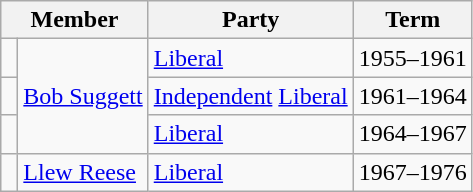<table class="wikitable">
<tr>
<th colspan="2">Member</th>
<th>Party</th>
<th>Term</th>
</tr>
<tr>
<td> </td>
<td rowspan=3><a href='#'>Bob Suggett</a></td>
<td><a href='#'>Liberal</a></td>
<td>1955–1961</td>
</tr>
<tr>
<td> </td>
<td><a href='#'>Independent</a> <a href='#'>Liberal</a></td>
<td>1961–1964</td>
</tr>
<tr>
<td> </td>
<td><a href='#'>Liberal</a></td>
<td>1964–1967</td>
</tr>
<tr>
<td> </td>
<td><a href='#'>Llew Reese</a></td>
<td><a href='#'>Liberal</a></td>
<td>1967–1976</td>
</tr>
</table>
